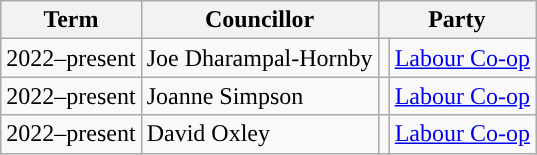<table class="wikitable">
<tr>
<th>Term</th>
<th>Councillor</th>
<th colspan="2">Party</th>
</tr>
<tr>
<td>2022–present</td>
<td>Joe Dharampal-Hornby</td>
<td rowspan="1;" style="background-color: "></td>
<td rowspan="1"><a href='#'>Labour Co-op</a></td>
</tr>
<tr>
<td>2022–present</td>
<td>Joanne Simpson</td>
<td rowspan="1;" style="background-color: "></td>
<td rowspan="1"><a href='#'>Labour Co-op</a></td>
</tr>
<tr>
<td>2022–present</td>
<td>David Oxley</td>
<td rowspan="1;" style="background-color: "></td>
<td rowspan="1"><a href='#'>Labour Co-op</a></td>
</tr>
</table>
